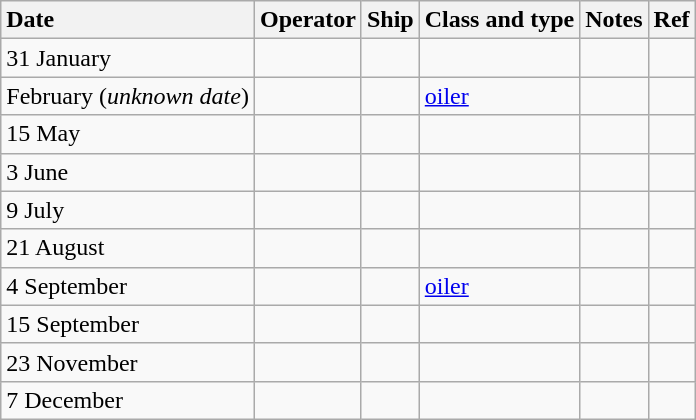<table class="wikitable nowraplinks sortable">
<tr>
<th style="text-align: left;">Date</th>
<th style="text-align: left;">Operator</th>
<th style="text-align: left;">Ship</th>
<th style="text-align: left;">Class and type</th>
<th style="text-align: left;">Notes</th>
<th style="text-align: left;">Ref</th>
</tr>
<tr>
<td>31 January</td>
<td></td>
<td><strong></strong></td>
<td></td>
<td></td>
<td></td>
</tr>
<tr>
<td>February (<em>unknown date</em>)</td>
<td></td>
<td><strong></strong></td>
<td> <a href='#'>oiler</a></td>
<td></td>
<td></td>
</tr>
<tr>
<td>15 May</td>
<td></td>
<td><strong></strong></td>
<td></td>
<td></td>
<td></td>
</tr>
<tr>
<td>3 June</td>
<td></td>
<td><strong></strong></td>
<td></td>
<td></td>
<td></td>
</tr>
<tr>
<td>9 July</td>
<td></td>
<td><strong></strong></td>
<td></td>
<td></td>
<td></td>
</tr>
<tr>
<td>21 August</td>
<td></td>
<td><strong></strong></td>
<td></td>
<td></td>
<td></td>
</tr>
<tr>
<td>4 September</td>
<td></td>
<td><strong></strong></td>
<td> <a href='#'>oiler</a></td>
<td></td>
<td></td>
</tr>
<tr>
<td>15 September</td>
<td></td>
<td><strong></strong></td>
<td></td>
<td></td>
<td></td>
</tr>
<tr>
<td>23 November</td>
<td></td>
<td><strong></strong></td>
<td></td>
<td></td>
<td></td>
</tr>
<tr>
<td>7 December</td>
<td></td>
<td><strong></strong></td>
<td></td>
<td></td>
<td></td>
</tr>
</table>
